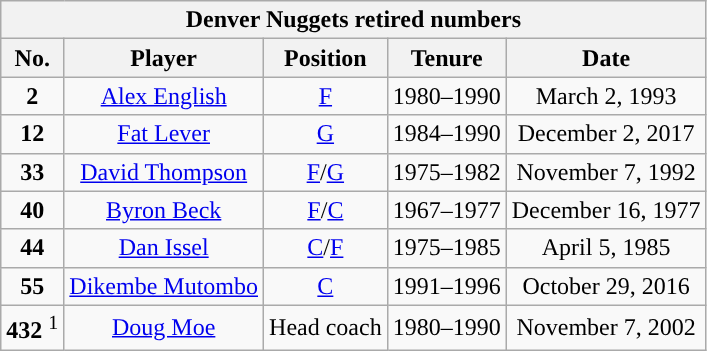<table class="wikitable" style="text-align:center">
<tr>
<th colspan="5">Denver Nuggets retired numbers</th>
</tr>
<tr>
<th>No.</th>
<th>Player</th>
<th>Position</th>
<th>Tenure</th>
<th>Date</th>
</tr>
<tr>
<td><strong>2</strong></td>
<td><a href='#'>Alex English</a></td>
<td><a href='#'>F</a></td>
<td>1980–1990</td>
<td>March 2, 1993</td>
</tr>
<tr>
<td><strong>12</strong></td>
<td><a href='#'>Fat Lever</a></td>
<td><a href='#'>G</a></td>
<td>1984–1990</td>
<td>December 2, 2017</td>
</tr>
<tr>
<td><strong>33</strong></td>
<td><a href='#'>David Thompson</a></td>
<td><a href='#'>F</a>/<a href='#'>G</a></td>
<td>1975–1982</td>
<td>November 7, 1992</td>
</tr>
<tr>
<td><strong>40</strong></td>
<td><a href='#'>Byron Beck</a></td>
<td><a href='#'>F</a>/<a href='#'>C</a></td>
<td>1967–1977</td>
<td>December 16, 1977</td>
</tr>
<tr>
<td><strong>44</strong></td>
<td><a href='#'>Dan Issel</a></td>
<td><a href='#'>C</a>/<a href='#'>F</a></td>
<td>1975–1985</td>
<td>April 5, 1985</td>
</tr>
<tr>
<td><strong>55</strong></td>
<td><a href='#'>Dikembe Mutombo</a></td>
<td><a href='#'>C</a></td>
<td>1991–1996</td>
<td>October 29, 2016</td>
</tr>
<tr>
<td><strong>432</strong> <sup>1</sup></td>
<td><a href='#'>Doug Moe</a></td>
<td>Head coach</td>
<td>1980–1990</td>
<td>November 7, 2002</td>
</tr>
</table>
